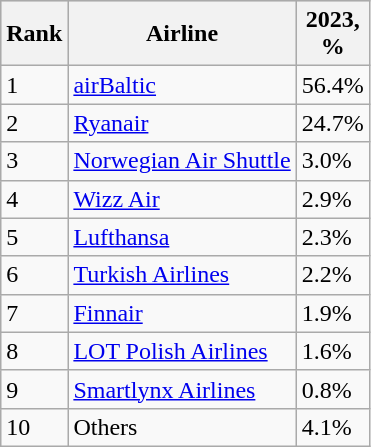<table class="wikitable sortable" style="font-size: 100%" width=align=>
<tr style="background:lightgrey;">
<th style="width:30px">Rank</th>
<th style="width:">Airline</th>
<th style="width:30px">2023, %</th>
</tr>
<tr>
<td>1</td>
<td> <a href='#'>airBaltic</a></td>
<td>56.4%</td>
</tr>
<tr>
<td>2</td>
<td> <a href='#'>Ryanair</a></td>
<td>24.7%</td>
</tr>
<tr>
<td>3</td>
<td> <a href='#'>Norwegian Air Shuttle</a></td>
<td>3.0%</td>
</tr>
<tr>
<td>4</td>
<td> <a href='#'>Wizz Air</a></td>
<td>2.9%</td>
</tr>
<tr>
<td>5</td>
<td> <a href='#'>Lufthansa</a></td>
<td>2.3%</td>
</tr>
<tr>
<td>6</td>
<td> <a href='#'>Turkish Airlines</a></td>
<td>2.2%</td>
</tr>
<tr>
<td>7</td>
<td> <a href='#'>Finnair</a></td>
<td>1.9%</td>
</tr>
<tr>
<td>8</td>
<td> <a href='#'>LOT Polish Airlines</a></td>
<td>1.6%</td>
</tr>
<tr>
<td>9</td>
<td> <a href='#'>Smartlynx Airlines</a></td>
<td>0.8%</td>
</tr>
<tr>
<td>10</td>
<td>Others</td>
<td>4.1%</td>
</tr>
</table>
